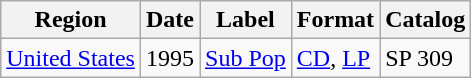<table class="wikitable">
<tr>
<th>Region</th>
<th>Date</th>
<th>Label</th>
<th>Format</th>
<th>Catalog</th>
</tr>
<tr>
<td><a href='#'>United States</a></td>
<td>1995</td>
<td><a href='#'>Sub Pop</a></td>
<td><a href='#'>CD</a>, <a href='#'>LP</a></td>
<td>SP 309</td>
</tr>
</table>
